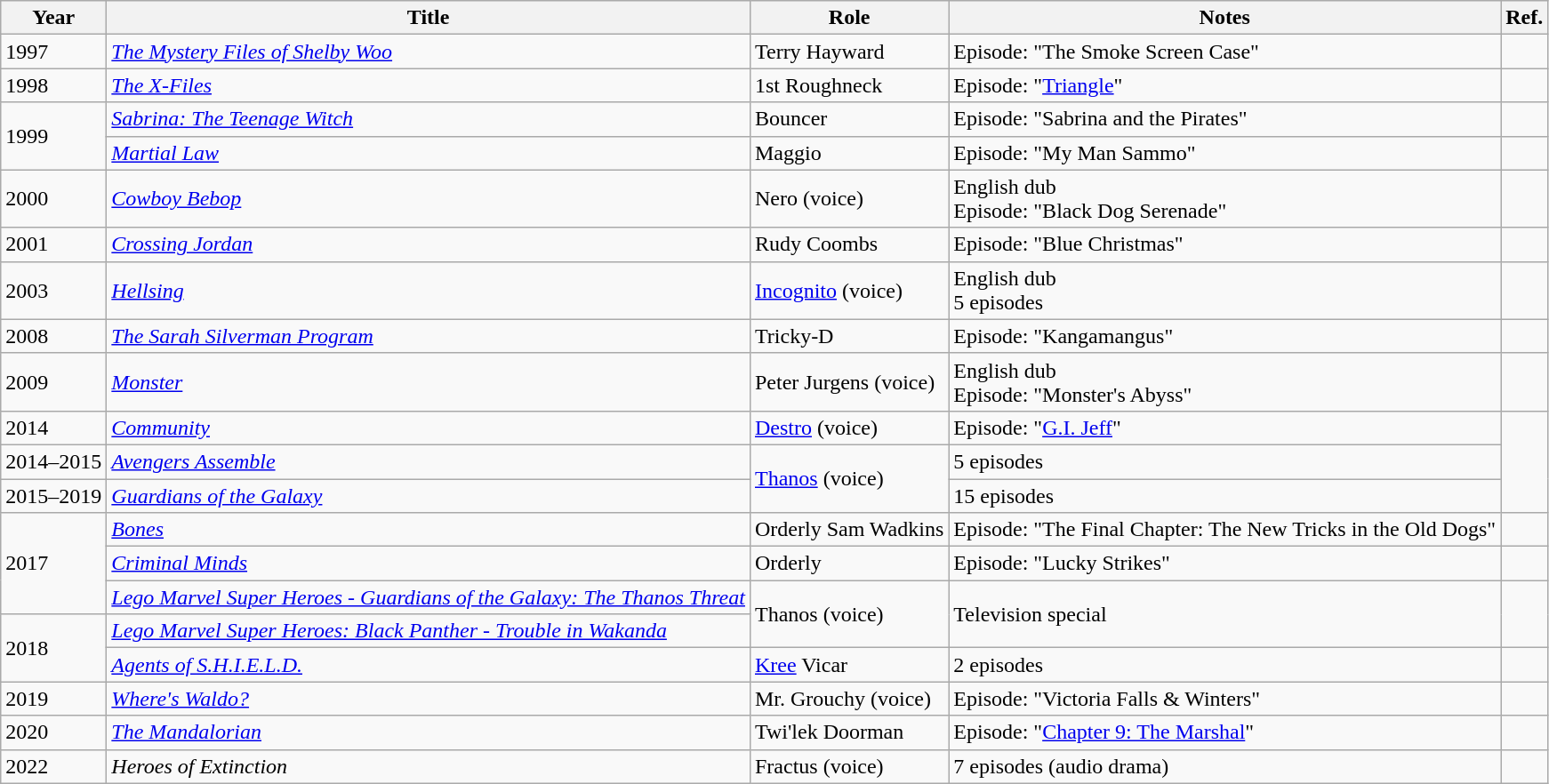<table class="wikitable sortable">
<tr>
<th>Year</th>
<th>Title</th>
<th>Role</th>
<th class="unsortable">Notes</th>
<th>Ref.</th>
</tr>
<tr>
<td>1997</td>
<td><em><a href='#'>The Mystery Files of Shelby Woo</a></em></td>
<td>Terry Hayward</td>
<td>Episode: "The Smoke Screen Case"</td>
<td></td>
</tr>
<tr>
<td>1998</td>
<td><em><a href='#'>The X-Files</a></em></td>
<td>1st Roughneck</td>
<td>Episode: "<a href='#'>Triangle</a>"</td>
<td></td>
</tr>
<tr>
<td rowspan="2">1999</td>
<td><em><a href='#'>Sabrina: The Teenage Witch</a></em></td>
<td>Bouncer</td>
<td>Episode: "Sabrina and the Pirates"</td>
<td></td>
</tr>
<tr>
<td><em><a href='#'>Martial Law</a></em></td>
<td>Maggio</td>
<td>Episode: "My Man Sammo"</td>
<td></td>
</tr>
<tr>
<td>2000</td>
<td><em><a href='#'>Cowboy Bebop</a></em></td>
<td>Nero (voice)</td>
<td>English dub<br>Episode: "Black Dog Serenade"</td>
<td></td>
</tr>
<tr>
<td>2001</td>
<td><em><a href='#'>Crossing Jordan</a></em></td>
<td>Rudy Coombs</td>
<td>Episode: "Blue Christmas"</td>
<td></td>
</tr>
<tr>
<td>2003</td>
<td><em><a href='#'>Hellsing</a></em></td>
<td><a href='#'>Incognito</a> (voice)</td>
<td>English dub<br>5 episodes</td>
<td></td>
</tr>
<tr>
<td>2008</td>
<td><em><a href='#'>The Sarah Silverman Program</a></em></td>
<td>Tricky-D</td>
<td>Episode: "Kangamangus"</td>
<td></td>
</tr>
<tr>
<td>2009</td>
<td><em><a href='#'>Monster</a></em></td>
<td>Peter Jurgens (voice)</td>
<td>English dub<br>Episode: "Monster's Abyss"</td>
<td></td>
</tr>
<tr>
<td>2014</td>
<td><em><a href='#'>Community</a></em></td>
<td><a href='#'>Destro</a> (voice)</td>
<td>Episode: "<a href='#'>G.I. Jeff</a>"</td>
<td rowspan="3"></td>
</tr>
<tr>
<td>2014–2015</td>
<td><em><a href='#'>Avengers Assemble</a></em></td>
<td rowspan="2"><a href='#'>Thanos</a> (voice)</td>
<td>5 episodes</td>
</tr>
<tr>
<td>2015–2019</td>
<td><em><a href='#'>Guardians of the Galaxy</a></em></td>
<td>15 episodes</td>
</tr>
<tr>
<td rowspan="3">2017</td>
<td><em><a href='#'>Bones</a></em></td>
<td>Orderly Sam Wadkins</td>
<td>Episode: "The Final Chapter: The New Tricks in the Old Dogs"</td>
<td></td>
</tr>
<tr>
<td><em><a href='#'>Criminal Minds</a></em></td>
<td>Orderly</td>
<td>Episode: "Lucky Strikes"</td>
<td></td>
</tr>
<tr>
<td><em><a href='#'>Lego Marvel Super Heroes - Guardians of the Galaxy: The Thanos Threat</a></em></td>
<td rowspan="2">Thanos (voice)</td>
<td rowspan="2">Television special</td>
<td rowspan="2"></td>
</tr>
<tr>
<td rowspan="2">2018</td>
<td><em><a href='#'>Lego Marvel Super Heroes: Black Panther - Trouble in Wakanda</a></em></td>
</tr>
<tr>
<td><em><a href='#'>Agents of S.H.I.E.L.D.</a></em></td>
<td><a href='#'>Kree</a> Vicar</td>
<td>2 episodes</td>
<td></td>
</tr>
<tr>
<td>2019</td>
<td><em><a href='#'>Where's Waldo?</a></em></td>
<td>Mr. Grouchy (voice)</td>
<td>Episode: "Victoria Falls & Winters"</td>
<td></td>
</tr>
<tr>
<td>2020</td>
<td><em><a href='#'>The Mandalorian</a></em></td>
<td>Twi'lek Doorman</td>
<td>Episode: "<a href='#'>Chapter 9: The Marshal</a>"</td>
<td></td>
</tr>
<tr>
<td>2022</td>
<td><em>Heroes of Extinction</em></td>
<td>Fractus (voice)</td>
<td>7 episodes (audio drama)</td>
<td></td>
</tr>
</table>
